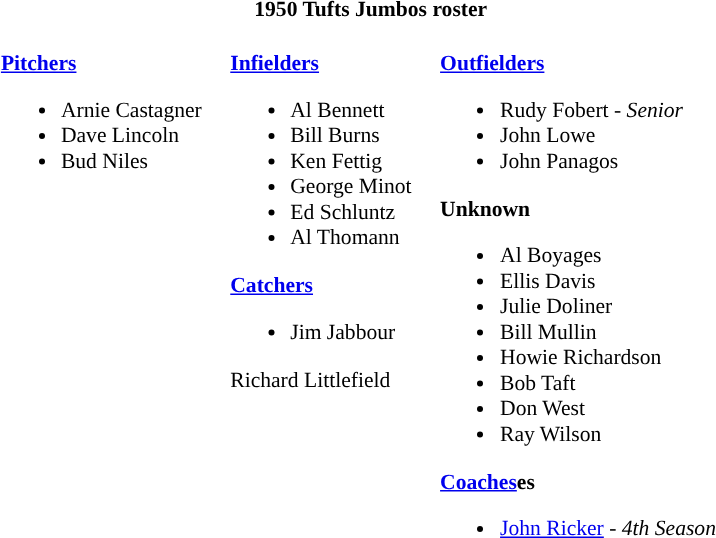<table class="toccolours" style="border-collapse:collapse; font-size:90%;">
<tr>
<th colspan="7">1950 Tufts Jumbos roster</th>
</tr>
<tr>
<td width="03"> </td>
<td valign="top"><br><strong><a href='#'>Pitchers</a></strong><ul><li>Arnie Castagner</li><li>Dave Lincoln</li><li>Bud Niles</li></ul></td>
<td width="15"> </td>
<td valign="top"><br><strong><a href='#'>Infielders</a></strong><ul><li>Al Bennett</li><li>Bill Burns</li><li>Ken Fettig</li><li>George Minot</li><li>Ed Schluntz</li><li>Al Thomann</li></ul><strong><a href='#'>Catchers</a></strong><ul><li>Jim Jabbour</li></ul>Richard Littlefield</td>
<td width="15"> </td>
<td valign="top"><br><strong><a href='#'>Outfielders</a></strong><ul><li>Rudy Fobert - <em>Senior</em></li><li>John Lowe</li><li>John Panagos</li></ul><strong>Unknown</strong><ul><li>Al Boyages</li><li>Ellis Davis</li><li>Julie Doliner</li><li>Bill Mullin</li><li>Howie Richardson</li><li>Bob Taft</li><li>Don West</li><li>Ray Wilson</li></ul><strong><a href='#'>Coaches</a>es</strong><ul><li><a href='#'>John Ricker</a> - <em>4th Season</em></li></ul></td>
<td width="20"> </td>
</tr>
</table>
